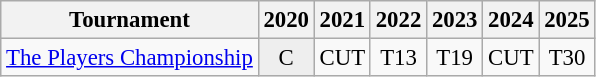<table class="wikitable" style="font-size:95%;text-align:center;">
<tr>
<th>Tournament</th>
<th>2020</th>
<th>2021</th>
<th>2022</th>
<th>2023</th>
<th>2024</th>
<th>2025</th>
</tr>
<tr>
<td align=left><a href='#'>The Players Championship</a></td>
<td style="background:#eeeeee;">C</td>
<td>CUT</td>
<td>T13</td>
<td>T19</td>
<td>CUT</td>
<td>T30</td>
</tr>
</table>
